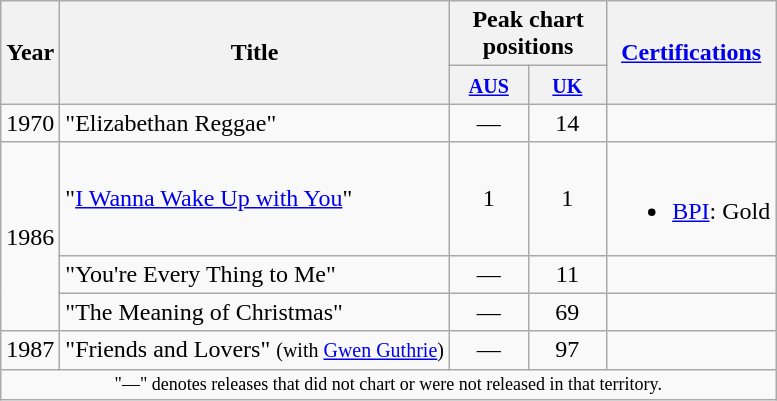<table class="wikitable">
<tr>
<th scope="col" rowspan="2">Year</th>
<th scope="col" rowspan="2">Title</th>
<th scope="col" colspan="2">Peak chart positions</th>
<th rowspan="2"><a href='#'>Certifications</a></th>
</tr>
<tr>
<th style="width:45px;"><small><a href='#'>AUS</a></small><br></th>
<th style="width:45px;"><small><a href='#'>UK</a></small><br></th>
</tr>
<tr>
<td rowspan="1">1970</td>
<td>"Elizabethan Reggae"</td>
<td align=center>—</td>
<td align=center>14</td>
<td></td>
</tr>
<tr>
<td rowspan="3">1986</td>
<td>"<a href='#'>I Wanna Wake Up with You</a>"</td>
<td align=center>1</td>
<td align=center>1</td>
<td><br><ul><li><a href='#'>BPI</a>: Gold</li></ul></td>
</tr>
<tr>
<td>"You're Every Thing to Me"</td>
<td align=center>—</td>
<td align=center>11</td>
<td></td>
</tr>
<tr>
<td>"The Meaning of Christmas"</td>
<td align=center>—</td>
<td align=center>69</td>
<td></td>
</tr>
<tr>
<td rowspan="1">1987</td>
<td>"Friends and Lovers" <small>(with <a href='#'>Gwen Guthrie</a>)</small></td>
<td align=center>—</td>
<td align=center>97</td>
<td></td>
</tr>
<tr>
<td colspan="5" style="text-align:center; font-size:9pt;">"—" denotes releases that did not chart or were not released in that territory.</td>
</tr>
</table>
